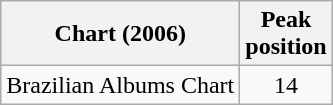<table class="wikitable sortable">
<tr>
<th>Chart (2006)</th>
<th>Peak<br>position</th>
</tr>
<tr>
<td>Brazilian Albums Chart</td>
<td align="center">14</td>
</tr>
</table>
